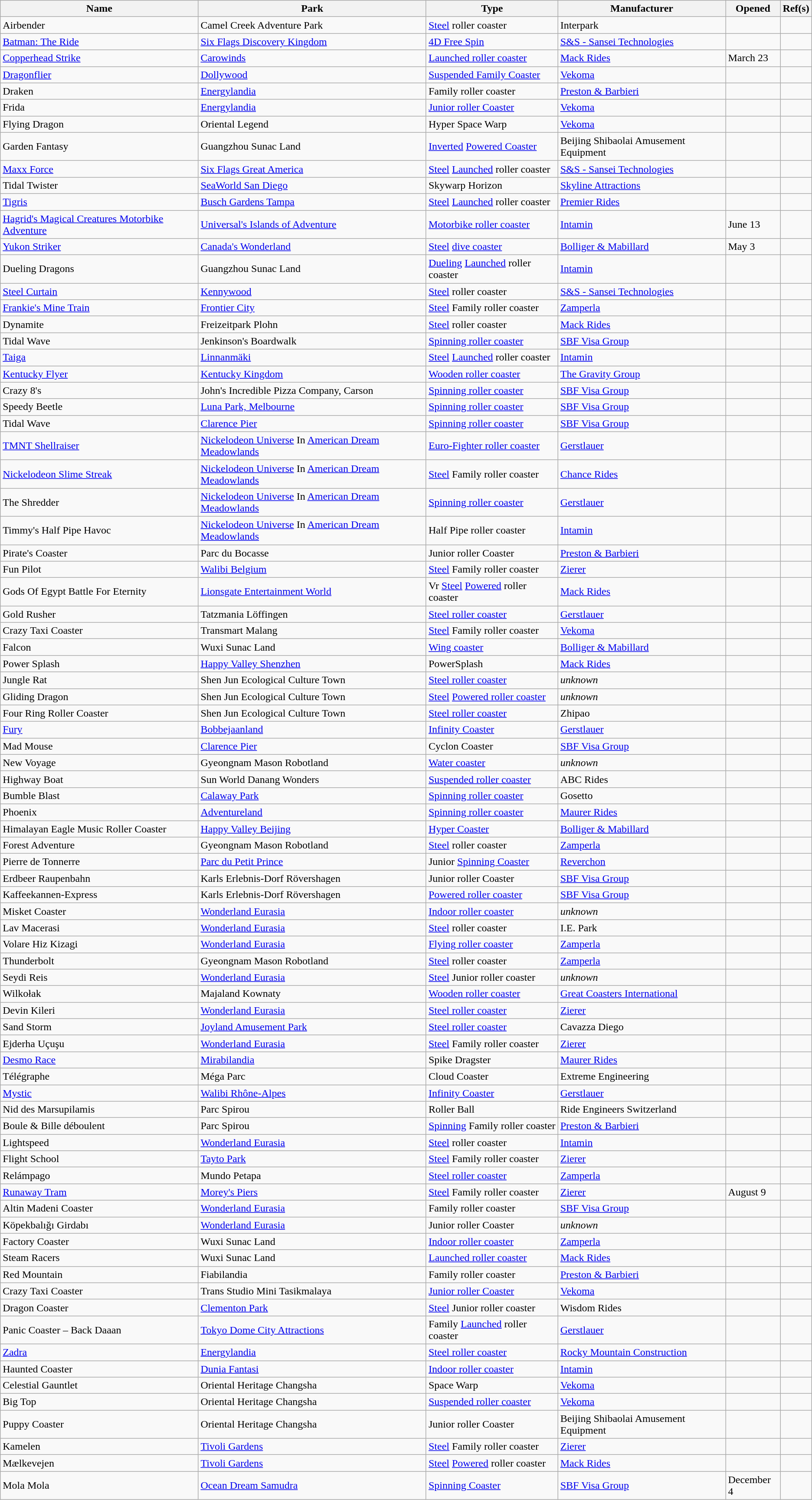<table class="wikitable sortable">
<tr>
<th>Name</th>
<th>Park</th>
<th>Type</th>
<th>Manufacturer</th>
<th>Opened</th>
<th class="unsortable">Ref(s)</th>
</tr>
<tr>
<td>Airbender</td>
<td>Camel Creek Adventure Park</td>
<td><a href='#'>Steel</a> roller coaster</td>
<td>Interpark</td>
<td></td>
<td></td>
</tr>
<tr>
<td><a href='#'>Batman: The Ride</a></td>
<td><a href='#'>Six Flags Discovery Kingdom</a></td>
<td><a href='#'>4D Free Spin</a></td>
<td><a href='#'>S&S - Sansei Technologies</a></td>
<td></td>
<td></td>
</tr>
<tr>
<td><a href='#'>Copperhead Strike</a></td>
<td><a href='#'>Carowinds</a></td>
<td><a href='#'>Launched roller coaster</a></td>
<td><a href='#'>Mack Rides</a></td>
<td>March 23</td>
<td></td>
</tr>
<tr>
<td><a href='#'>Dragonflier</a></td>
<td><a href='#'>Dollywood</a></td>
<td><a href='#'>Suspended Family Coaster</a></td>
<td><a href='#'>Vekoma</a></td>
<td></td>
<td></td>
</tr>
<tr>
<td>Draken</td>
<td><a href='#'>Energylandia</a></td>
<td>Family roller coaster</td>
<td><a href='#'>Preston & Barbieri</a></td>
<td></td>
<td></td>
</tr>
<tr>
<td>Frida</td>
<td><a href='#'>Energylandia</a></td>
<td><a href='#'>Junior roller Coaster</a></td>
<td><a href='#'>Vekoma</a></td>
<td></td>
<td></td>
</tr>
<tr>
<td>Flying Dragon</td>
<td>Oriental Legend</td>
<td>Hyper Space Warp</td>
<td><a href='#'>Vekoma</a></td>
<td></td>
<td></td>
</tr>
<tr>
<td>Garden Fantasy</td>
<td>Guangzhou Sunac Land</td>
<td><a href='#'>Inverted</a> <a href='#'>Powered Coaster</a></td>
<td>Beijing Shibaolai Amusement Equipment</td>
<td></td>
<td></td>
</tr>
<tr>
<td><a href='#'>Maxx Force</a></td>
<td><a href='#'>Six Flags Great America</a></td>
<td><a href='#'>Steel</a> <a href='#'>Launched</a> roller coaster</td>
<td><a href='#'>S&S - Sansei Technologies</a></td>
<td></td>
<td></td>
</tr>
<tr>
<td>Tidal Twister</td>
<td><a href='#'>SeaWorld San Diego</a></td>
<td>Skywarp Horizon</td>
<td><a href='#'>Skyline Attractions</a></td>
<td></td>
<td></td>
</tr>
<tr>
<td><a href='#'>Tigris</a></td>
<td><a href='#'>Busch Gardens Tampa</a></td>
<td><a href='#'>Steel</a> <a href='#'>Launched</a> roller coaster</td>
<td><a href='#'>Premier Rides</a></td>
<td></td>
<td></td>
</tr>
<tr>
<td><a href='#'>Hagrid's Magical Creatures Motorbike Adventure</a></td>
<td><a href='#'>Universal's Islands of Adventure</a></td>
<td><a href='#'>Motorbike roller coaster</a></td>
<td><a href='#'>Intamin</a></td>
<td>June 13</td>
<td></td>
</tr>
<tr>
<td><a href='#'>Yukon Striker</a></td>
<td><a href='#'>Canada's Wonderland</a></td>
<td><a href='#'>Steel</a> <a href='#'>dive coaster</a></td>
<td><a href='#'>Bolliger & Mabillard</a></td>
<td>May 3</td>
<td></td>
</tr>
<tr>
<td>Dueling Dragons</td>
<td>Guangzhou Sunac Land</td>
<td><a href='#'>Dueling</a> <a href='#'>Launched</a> roller coaster</td>
<td><a href='#'>Intamin</a></td>
<td></td>
<td></td>
</tr>
<tr>
<td><a href='#'>Steel Curtain</a></td>
<td><a href='#'>Kennywood</a></td>
<td><a href='#'>Steel</a> roller coaster</td>
<td><a href='#'>S&S - Sansei Technologies</a></td>
<td></td>
<td></td>
</tr>
<tr>
<td><a href='#'>Frankie's Mine Train</a></td>
<td><a href='#'>Frontier City</a></td>
<td><a href='#'>Steel</a> Family roller coaster</td>
<td><a href='#'>Zamperla</a></td>
<td></td>
<td></td>
</tr>
<tr>
<td>Dynamite</td>
<td>Freizeitpark Plohn</td>
<td><a href='#'>Steel</a> roller coaster</td>
<td><a href='#'>Mack Rides</a></td>
<td></td>
<td></td>
</tr>
<tr>
<td>Tidal Wave</td>
<td>Jenkinson's Boardwalk</td>
<td><a href='#'>Spinning roller coaster</a></td>
<td><a href='#'>SBF Visa Group</a></td>
<td></td>
<td></td>
</tr>
<tr>
<td><a href='#'>Taiga</a></td>
<td><a href='#'>Linnanmäki</a></td>
<td><a href='#'>Steel</a> <a href='#'>Launched</a> roller coaster</td>
<td><a href='#'>Intamin</a></td>
<td></td>
<td></td>
</tr>
<tr>
<td><a href='#'>Kentucky Flyer</a></td>
<td><a href='#'>Kentucky Kingdom</a></td>
<td><a href='#'>Wooden roller coaster</a></td>
<td><a href='#'>The Gravity Group</a></td>
<td></td>
<td></td>
</tr>
<tr>
<td>Crazy 8's</td>
<td>John's Incredible Pizza Company, Carson</td>
<td><a href='#'>Spinning roller coaster</a></td>
<td><a href='#'>SBF Visa Group</a></td>
<td></td>
<td></td>
</tr>
<tr>
<td>Speedy Beetle</td>
<td><a href='#'>Luna Park, Melbourne</a></td>
<td><a href='#'>Spinning roller coaster</a></td>
<td><a href='#'>SBF Visa Group</a></td>
<td></td>
<td></td>
</tr>
<tr>
<td>Tidal Wave</td>
<td><a href='#'>Clarence Pier</a></td>
<td><a href='#'>Spinning roller coaster</a></td>
<td><a href='#'>SBF Visa Group</a></td>
<td></td>
<td></td>
</tr>
<tr>
<td><a href='#'>TMNT Shellraiser</a></td>
<td><a href='#'>Nickelodeon Universe</a> In <a href='#'>American Dream Meadowlands</a></td>
<td><a href='#'>Euro-Fighter roller coaster</a></td>
<td><a href='#'>Gerstlauer</a></td>
<td></td>
<td></td>
</tr>
<tr>
<td><a href='#'>Nickelodeon Slime Streak</a></td>
<td><a href='#'>Nickelodeon Universe</a> In <a href='#'>American Dream Meadowlands</a></td>
<td><a href='#'>Steel</a> Family roller coaster</td>
<td><a href='#'>Chance Rides</a></td>
<td></td>
<td></td>
</tr>
<tr>
<td>The Shredder</td>
<td><a href='#'>Nickelodeon Universe</a> In <a href='#'>American Dream Meadowlands</a></td>
<td><a href='#'>Spinning roller coaster</a></td>
<td><a href='#'>Gerstlauer</a></td>
<td></td>
<td></td>
</tr>
<tr>
<td>Timmy's Half Pipe Havoc</td>
<td><a href='#'>Nickelodeon Universe</a> In <a href='#'>American Dream Meadowlands</a></td>
<td>Half Pipe roller coaster</td>
<td><a href='#'>Intamin</a></td>
<td></td>
<td></td>
</tr>
<tr>
<td>Pirate's Coaster</td>
<td>Parc du Bocasse</td>
<td>Junior roller Coaster</td>
<td><a href='#'>Preston & Barbieri</a></td>
<td></td>
<td></td>
</tr>
<tr>
<td>Fun Pilot</td>
<td><a href='#'>Walibi Belgium</a></td>
<td><a href='#'>Steel</a> Family roller coaster</td>
<td><a href='#'>Zierer</a></td>
<td></td>
<td></td>
</tr>
<tr>
<td>Gods Of Egypt Battle For Eternity</td>
<td><a href='#'>Lionsgate Entertainment World</a></td>
<td>Vr <a href='#'>Steel</a> <a href='#'>Powered</a> roller coaster</td>
<td><a href='#'>Mack Rides</a></td>
<td></td>
<td></td>
</tr>
<tr>
<td>Gold Rusher</td>
<td>Tatzmania Löffingen</td>
<td><a href='#'>Steel roller coaster</a></td>
<td><a href='#'>Gerstlauer</a></td>
<td></td>
<td></td>
</tr>
<tr>
<td>Crazy Taxi Coaster</td>
<td>Transmart Malang</td>
<td><a href='#'>Steel</a> Family roller coaster</td>
<td><a href='#'>Vekoma</a></td>
<td></td>
<td></td>
</tr>
<tr>
<td>Falcon</td>
<td>Wuxi Sunac Land</td>
<td><a href='#'>Wing coaster</a></td>
<td><a href='#'>Bolliger & Mabillard</a></td>
<td></td>
<td></td>
</tr>
<tr>
<td>Power Splash</td>
<td><a href='#'>Happy Valley Shenzhen</a></td>
<td>PowerSplash</td>
<td><a href='#'>Mack Rides</a></td>
<td></td>
<td></td>
</tr>
<tr>
<td>Jungle Rat</td>
<td>Shen Jun Ecological Culture Town</td>
<td><a href='#'>Steel roller coaster</a></td>
<td><em>unknown</em></td>
<td></td>
<td></td>
</tr>
<tr>
<td>Gliding Dragon</td>
<td>Shen Jun Ecological Culture Town</td>
<td><a href='#'>Steel</a> <a href='#'>Powered roller coaster</a></td>
<td><em>unknown</em></td>
<td></td>
<td></td>
</tr>
<tr>
<td>Four Ring Roller Coaster</td>
<td>Shen Jun Ecological Culture Town</td>
<td><a href='#'>Steel roller coaster</a></td>
<td>Zhipao</td>
<td></td>
<td></td>
</tr>
<tr>
<td><a href='#'>Fury</a></td>
<td><a href='#'>Bobbejaanland</a></td>
<td><a href='#'>Infinity Coaster</a></td>
<td><a href='#'>Gerstlauer</a></td>
<td></td>
<td></td>
</tr>
<tr>
<td>Mad Mouse</td>
<td><a href='#'>Clarence Pier</a></td>
<td>Cyclon Coaster</td>
<td><a href='#'>SBF Visa Group</a></td>
<td></td>
<td></td>
</tr>
<tr>
<td>New Voyage</td>
<td>Gyeongnam Mason Robotland</td>
<td><a href='#'>Water coaster</a></td>
<td><em>unknown</em></td>
<td></td>
<td></td>
</tr>
<tr>
<td>Highway Boat</td>
<td>Sun World Danang Wonders</td>
<td><a href='#'>Suspended roller coaster</a></td>
<td>ABC Rides</td>
<td></td>
<td></td>
</tr>
<tr>
<td>Bumble Blast</td>
<td><a href='#'>Calaway Park</a></td>
<td><a href='#'>Spinning roller coaster</a></td>
<td>Gosetto</td>
<td></td>
<td></td>
</tr>
<tr>
<td>Phoenix</td>
<td><a href='#'>Adventureland</a></td>
<td><a href='#'>Spinning roller coaster</a></td>
<td><a href='#'>Maurer Rides</a></td>
<td></td>
<td></td>
</tr>
<tr>
<td>Himalayan Eagle Music Roller Coaster</td>
<td><a href='#'>Happy Valley Beijing</a></td>
<td><a href='#'>Hyper Coaster</a></td>
<td><a href='#'>Bolliger & Mabillard</a></td>
<td></td>
<td></td>
</tr>
<tr>
<td>Forest Adventure</td>
<td>Gyeongnam Mason Robotland</td>
<td><a href='#'>Steel</a> roller coaster</td>
<td><a href='#'>Zamperla</a></td>
<td></td>
<td></td>
</tr>
<tr>
<td>Pierre de Tonnerre</td>
<td><a href='#'>Parc du Petit Prince</a></td>
<td>Junior <a href='#'>Spinning Coaster</a></td>
<td><a href='#'>Reverchon</a></td>
<td></td>
<td></td>
</tr>
<tr>
<td>Erdbeer Raupenbahn</td>
<td>Karls Erlebnis-Dorf Rövershagen</td>
<td>Junior roller Coaster</td>
<td><a href='#'>SBF Visa Group</a></td>
<td></td>
<td></td>
</tr>
<tr>
<td>Kaffeekannen-Express</td>
<td>Karls Erlebnis-Dorf Rövershagen</td>
<td><a href='#'>Powered roller coaster</a></td>
<td><a href='#'>SBF Visa Group</a></td>
<td></td>
<td></td>
</tr>
<tr>
<td>Misket Coaster</td>
<td><a href='#'>Wonderland Eurasia</a></td>
<td><a href='#'>Indoor roller coaster</a></td>
<td><em>unknown</em></td>
<td></td>
<td></td>
</tr>
<tr>
<td>Lav Macerasi</td>
<td><a href='#'>Wonderland Eurasia</a></td>
<td><a href='#'>Steel</a> roller coaster</td>
<td>I.E. Park</td>
<td></td>
<td></td>
</tr>
<tr>
<td>Volare Hiz Kizagi</td>
<td><a href='#'>Wonderland Eurasia</a></td>
<td><a href='#'>Flying roller coaster</a></td>
<td><a href='#'>Zamperla</a></td>
<td></td>
<td></td>
</tr>
<tr>
<td>Thunderbolt</td>
<td>Gyeongnam Mason Robotland</td>
<td><a href='#'>Steel</a> roller coaster</td>
<td><a href='#'>Zamperla</a></td>
<td></td>
<td></td>
</tr>
<tr>
<td>Seydi Reis</td>
<td><a href='#'>Wonderland Eurasia</a></td>
<td><a href='#'>Steel</a> Junior roller coaster</td>
<td><em>unknown</em></td>
<td></td>
<td></td>
</tr>
<tr>
<td>Wilkołak</td>
<td>Majaland Kownaty</td>
<td><a href='#'>Wooden roller coaster</a></td>
<td><a href='#'>Great Coasters International</a></td>
<td></td>
<td></td>
</tr>
<tr>
<td>Devin Kileri</td>
<td><a href='#'>Wonderland Eurasia</a></td>
<td><a href='#'>Steel roller coaster</a></td>
<td><a href='#'>Zierer</a></td>
<td></td>
<td></td>
</tr>
<tr>
<td>Sand Storm</td>
<td><a href='#'>Joyland Amusement Park</a></td>
<td><a href='#'>Steel roller coaster</a></td>
<td>Cavazza Diego</td>
<td></td>
<td></td>
</tr>
<tr>
<td>Ejderha Uçuşu</td>
<td><a href='#'>Wonderland Eurasia</a></td>
<td><a href='#'>Steel</a> Family roller coaster</td>
<td><a href='#'>Zierer</a></td>
<td></td>
<td></td>
</tr>
<tr>
<td><a href='#'>Desmo Race</a></td>
<td><a href='#'>Mirabilandia</a></td>
<td>Spike Dragster</td>
<td><a href='#'>Maurer Rides</a></td>
<td></td>
<td></td>
</tr>
<tr>
<td>Télégraphe</td>
<td>Méga Parc</td>
<td>Cloud Coaster</td>
<td>Extreme Engineering</td>
<td></td>
<td></td>
</tr>
<tr>
<td><a href='#'>Mystic</a></td>
<td><a href='#'>Walibi Rhône-Alpes</a></td>
<td><a href='#'>Infinity Coaster</a></td>
<td><a href='#'>Gerstlauer</a></td>
<td></td>
<td></td>
</tr>
<tr>
<td>Nid des Marsupilamis</td>
<td>Parc Spirou</td>
<td>Roller Ball</td>
<td>Ride Engineers Switzerland</td>
<td></td>
<td></td>
</tr>
<tr>
<td>Boule & Bille déboulent</td>
<td>Parc Spirou</td>
<td><a href='#'>Spinning</a> Family roller coaster</td>
<td><a href='#'>Preston & Barbieri</a></td>
<td></td>
<td></td>
</tr>
<tr>
<td>Lightspeed</td>
<td><a href='#'>Wonderland Eurasia</a></td>
<td><a href='#'>Steel</a> roller coaster</td>
<td><a href='#'>Intamin</a></td>
<td></td>
<td></td>
</tr>
<tr>
<td>Flight School</td>
<td><a href='#'>Tayto Park</a></td>
<td><a href='#'>Steel</a> Family roller coaster</td>
<td><a href='#'>Zierer</a></td>
<td></td>
<td></td>
</tr>
<tr>
<td>Relámpago</td>
<td>Mundo Petapa</td>
<td><a href='#'>Steel roller coaster</a></td>
<td><a href='#'>Zamperla</a></td>
<td></td>
<td></td>
</tr>
<tr>
<td><a href='#'>Runaway Tram</a></td>
<td><a href='#'>Morey's Piers</a></td>
<td><a href='#'>Steel</a> Family roller coaster</td>
<td><a href='#'>Zierer</a></td>
<td>August 9</td>
<td></td>
</tr>
<tr>
<td>Altin Madeni Coaster</td>
<td><a href='#'>Wonderland Eurasia</a></td>
<td>Family roller coaster</td>
<td><a href='#'>SBF Visa Group</a></td>
<td></td>
<td></td>
</tr>
<tr>
<td>Köpekbalığı Girdabı</td>
<td><a href='#'>Wonderland Eurasia</a></td>
<td>Junior roller Coaster</td>
<td><em>unknown</em></td>
<td></td>
<td></td>
</tr>
<tr>
<td>Factory Coaster</td>
<td>Wuxi Sunac Land</td>
<td><a href='#'>Indoor roller coaster</a></td>
<td><a href='#'>Zamperla</a></td>
<td></td>
<td></td>
</tr>
<tr>
<td>Steam Racers</td>
<td>Wuxi Sunac Land</td>
<td><a href='#'>Launched roller coaster</a></td>
<td><a href='#'>Mack Rides</a></td>
<td></td>
<td></td>
</tr>
<tr>
<td>Red Mountain</td>
<td>Fiabilandia</td>
<td>Family roller coaster</td>
<td><a href='#'>Preston & Barbieri</a></td>
<td></td>
<td></td>
</tr>
<tr>
<td>Crazy Taxi Coaster</td>
<td>Trans Studio Mini Tasikmalaya</td>
<td><a href='#'>Junior roller Coaster</a></td>
<td><a href='#'>Vekoma</a></td>
<td></td>
<td></td>
</tr>
<tr>
<td>Dragon Coaster</td>
<td><a href='#'>Clementon Park</a></td>
<td><a href='#'>Steel</a> Junior roller coaster</td>
<td>Wisdom Rides</td>
<td></td>
<td></td>
</tr>
<tr>
<td>Panic Coaster – Back Daaan</td>
<td><a href='#'>Tokyo Dome City Attractions</a></td>
<td>Family <a href='#'>Launched</a> roller coaster</td>
<td><a href='#'>Gerstlauer</a></td>
<td></td>
<td></td>
</tr>
<tr>
<td><a href='#'>Zadra</a></td>
<td><a href='#'>Energylandia</a></td>
<td><a href='#'>Steel roller coaster</a></td>
<td><a href='#'>Rocky Mountain Construction</a></td>
<td></td>
<td></td>
</tr>
<tr>
<td>Haunted Coaster</td>
<td><a href='#'>Dunia Fantasi</a></td>
<td><a href='#'>Indoor roller coaster</a></td>
<td><a href='#'>Intamin</a></td>
<td></td>
<td></td>
</tr>
<tr>
<td>Celestial Gauntlet</td>
<td>Oriental Heritage Changsha</td>
<td>Space Warp</td>
<td><a href='#'>Vekoma</a></td>
<td></td>
<td></td>
</tr>
<tr>
<td>Big Top</td>
<td>Oriental Heritage Changsha</td>
<td><a href='#'>Suspended roller coaster</a></td>
<td><a href='#'>Vekoma</a></td>
<td></td>
<td></td>
</tr>
<tr>
<td>Puppy Coaster</td>
<td>Oriental Heritage Changsha</td>
<td>Junior roller Coaster</td>
<td>Beijing Shibaolai Amusement Equipment</td>
<td></td>
<td></td>
</tr>
<tr>
<td>Kamelen</td>
<td><a href='#'>Tivoli Gardens</a></td>
<td><a href='#'>Steel</a> Family roller coaster</td>
<td><a href='#'>Zierer</a></td>
<td></td>
<td></td>
</tr>
<tr>
<td>Mælkevejen</td>
<td><a href='#'>Tivoli Gardens</a></td>
<td><a href='#'>Steel</a> <a href='#'>Powered</a> roller coaster</td>
<td><a href='#'>Mack Rides</a></td>
<td></td>
<td></td>
</tr>
<tr>
<td>Mola Mola</td>
<td><a href='#'>Ocean Dream Samudra</a></td>
<td><a href='#'>Spinning Coaster</a></td>
<td><a href='#'>SBF Visa Group</a></td>
<td>December 4</td>
<td></td>
</tr>
</table>
